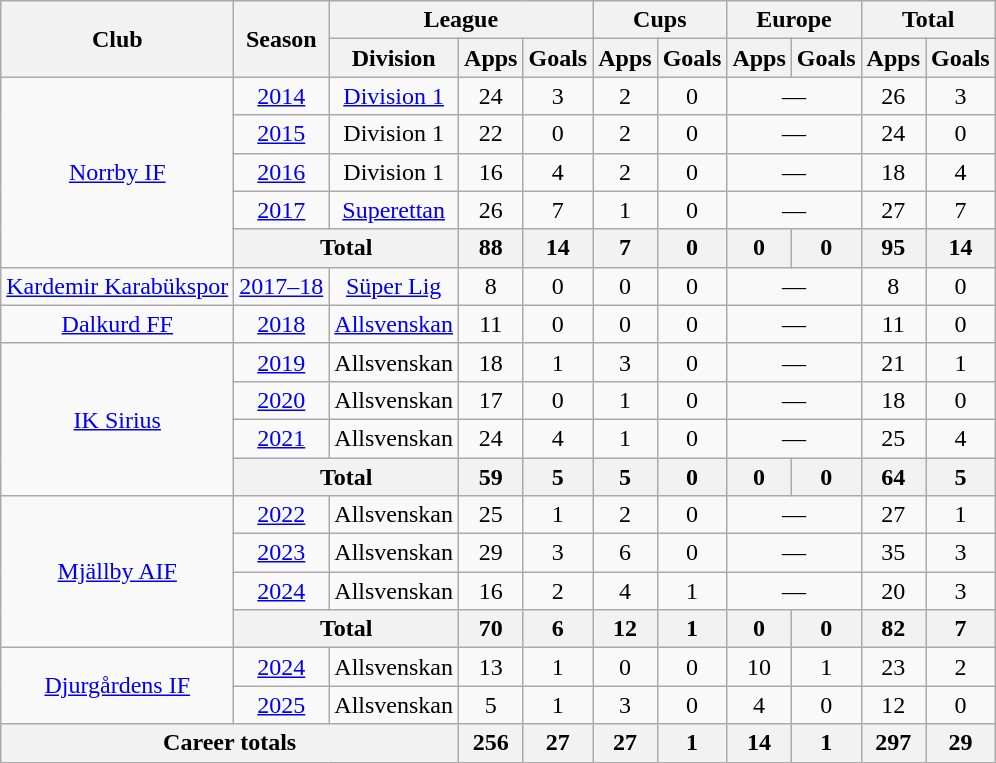<table class="wikitable" style="text-align:center">
<tr>
<th rowspan="2">Club</th>
<th rowspan="2">Season</th>
<th colspan="3">League</th>
<th colspan="2">Cups</th>
<th colspan="2">Europe</th>
<th colspan="2">Total</th>
</tr>
<tr>
<th>Division</th>
<th>Apps</th>
<th>Goals</th>
<th>Apps</th>
<th>Goals</th>
<th>Apps</th>
<th>Goals</th>
<th>Apps</th>
<th>Goals</th>
</tr>
<tr>
<td rowspan="5"><a href='#'>Norrby IF</a></td>
<td><a href='#'>2014</a></td>
<td><a href='#'>Division 1</a></td>
<td>24</td>
<td>3</td>
<td>2</td>
<td>0</td>
<td colspan="2">—</td>
<td>26</td>
<td>3</td>
</tr>
<tr>
<td><a href='#'>2015</a></td>
<td>Division 1</td>
<td>22</td>
<td>0</td>
<td>2</td>
<td>0</td>
<td colspan="2">—</td>
<td>24</td>
<td>0</td>
</tr>
<tr>
<td><a href='#'>2016</a></td>
<td>Division 1</td>
<td>16</td>
<td>4</td>
<td>2</td>
<td>0</td>
<td colspan="2">—</td>
<td>18</td>
<td>4</td>
</tr>
<tr>
<td><a href='#'>2017</a></td>
<td><a href='#'>Superettan</a></td>
<td>26</td>
<td>7</td>
<td>1</td>
<td>0</td>
<td colspan="2">—</td>
<td>27</td>
<td>7</td>
</tr>
<tr>
<th colspan="2">Total</th>
<th>88</th>
<th>14</th>
<th>7</th>
<th>0</th>
<th>0</th>
<th>0</th>
<th>95</th>
<th>14</th>
</tr>
<tr>
<td><a href='#'>Kardemir Karabükspor</a></td>
<td><a href='#'>2017–18</a></td>
<td><a href='#'>Süper Lig</a></td>
<td>8</td>
<td>0</td>
<td>0</td>
<td>0</td>
<td colspan="2">—</td>
<td>8</td>
<td>0</td>
</tr>
<tr>
<td><a href='#'>Dalkurd FF</a></td>
<td><a href='#'>2018</a></td>
<td><a href='#'>Allsvenskan</a></td>
<td>11</td>
<td>0</td>
<td>0</td>
<td>0</td>
<td colspan="2">—</td>
<td>11</td>
<td>0</td>
</tr>
<tr>
<td rowspan="4"><a href='#'>IK Sirius</a></td>
<td><a href='#'>2019</a></td>
<td>Allsvenskan</td>
<td>18</td>
<td>1</td>
<td>3</td>
<td>0</td>
<td colspan="2">—</td>
<td>21</td>
<td>1</td>
</tr>
<tr>
<td><a href='#'>2020</a></td>
<td>Allsvenskan</td>
<td>17</td>
<td>0</td>
<td>1</td>
<td>0</td>
<td colspan="2">—</td>
<td>18</td>
<td>0</td>
</tr>
<tr>
<td><a href='#'>2021</a></td>
<td>Allsvenskan</td>
<td>24</td>
<td>4</td>
<td>1</td>
<td>0</td>
<td colspan="2">—</td>
<td>25</td>
<td>4</td>
</tr>
<tr>
<th colspan="2">Total</th>
<th>59</th>
<th>5</th>
<th>5</th>
<th>0</th>
<th>0</th>
<th>0</th>
<th>64</th>
<th>5</th>
</tr>
<tr>
<td rowspan="4"><a href='#'>Mjällby AIF</a></td>
<td><a href='#'>2022</a></td>
<td>Allsvenskan</td>
<td>25</td>
<td>1</td>
<td>2</td>
<td>0</td>
<td colspan="2">—</td>
<td>27</td>
<td>1</td>
</tr>
<tr>
<td><a href='#'>2023</a></td>
<td>Allsvenskan</td>
<td>29</td>
<td>3</td>
<td>6</td>
<td>0</td>
<td colspan="2">—</td>
<td>35</td>
<td>3</td>
</tr>
<tr>
<td><a href='#'>2024</a></td>
<td>Allsvenskan</td>
<td>16</td>
<td>2</td>
<td>4</td>
<td>1</td>
<td colspan="2">—</td>
<td>20</td>
<td>3</td>
</tr>
<tr>
<th colspan="2">Total</th>
<th>70</th>
<th>6</th>
<th>12</th>
<th>1</th>
<th>0</th>
<th>0</th>
<th>82</th>
<th>7</th>
</tr>
<tr>
<td rowspan="2"><a href='#'>Djurgårdens IF</a></td>
<td><a href='#'>2024</a></td>
<td>Allsvenskan</td>
<td>13</td>
<td>1</td>
<td>0</td>
<td>0</td>
<td>10</td>
<td>1</td>
<td>23</td>
<td>2</td>
</tr>
<tr>
<td><a href='#'>2025</a></td>
<td>Allsvenskan</td>
<td>5</td>
<td>1</td>
<td>3</td>
<td>0</td>
<td>4</td>
<td>0</td>
<td>12</td>
<td>0</td>
</tr>
<tr>
<th colspan="3">Career totals</th>
<th>256</th>
<th>27</th>
<th>27</th>
<th>1</th>
<th>14</th>
<th>1</th>
<th>297</th>
<th>29</th>
</tr>
</table>
